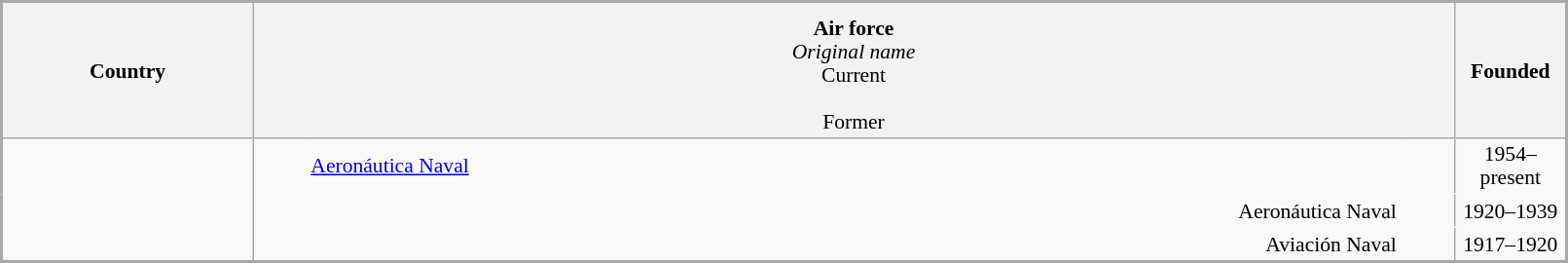<table width="85%" class="wikitable" style="border:2px solid darkgrey; line-height:12pt; font-size:90%;">
<tr>
<th rowspan="2" style="width:165px; border-bottom:none;">Country</th>
<th style="width:30px; border-bottom:none; border-right:none;"></th>
<th style="border-bottom:none; border-left:none; border-right:none;"></th>
<th style="width:30px; border-bottom:none; border-left:none;"></th>
<th rowspan="2" style="width:70px; border-bottom:none;">Founded</th>
</tr>
<tr>
<th colspan="3" style="border-top:none;font-weight:normal;"><strong>Air force</strong><br><em>Original name</em><div>Current</div><br><div>Former</div></th>
</tr>
<tr ------------------------------------------------------style="border-top:solid #aaa 2px">
<td rowspan="3"></td>
<td style="border-right:solid #f9f9f9 1px;border-bottom:solid #f9f9f9 1px"></td>
<td align="left" style="border-right:solid #f9f9f9 1px;border-bottom:solid #f9f9f9 1px"><a href='#'>Aeronáutica Naval</a><br></td>
<td style="border-bottom:solid #f9f9f9 1px"></td>
<td align="center" style="border-bottom:solid #f9f9f9 1px">1954–present</td>
</tr>
<tr --->
<td style="border-right:solid #f9f9f9 1px;border-bottom:solid #f9f9f9 1px"></td>
<td align="right" style="border-right:solid #f9f9f9 1px;border-bottom:solid #f9f9f9 1px">Aeronáutica Naval<br></td>
<td style="border-bottom:solid #f9f9f9 1px"></td>
<td style="border-bottom:solid #f9f9f9 1px" align="center">1920–1939</td>
</tr>
<tr --->
<td style="border-right:solid #f9f9f9 1px"></td>
<td align="right" style="border-right:solid #f9f9f9 1px">Aviación Naval<br></td>
<td></td>
<td align="center">1917–1920</td>
</tr>
</table>
